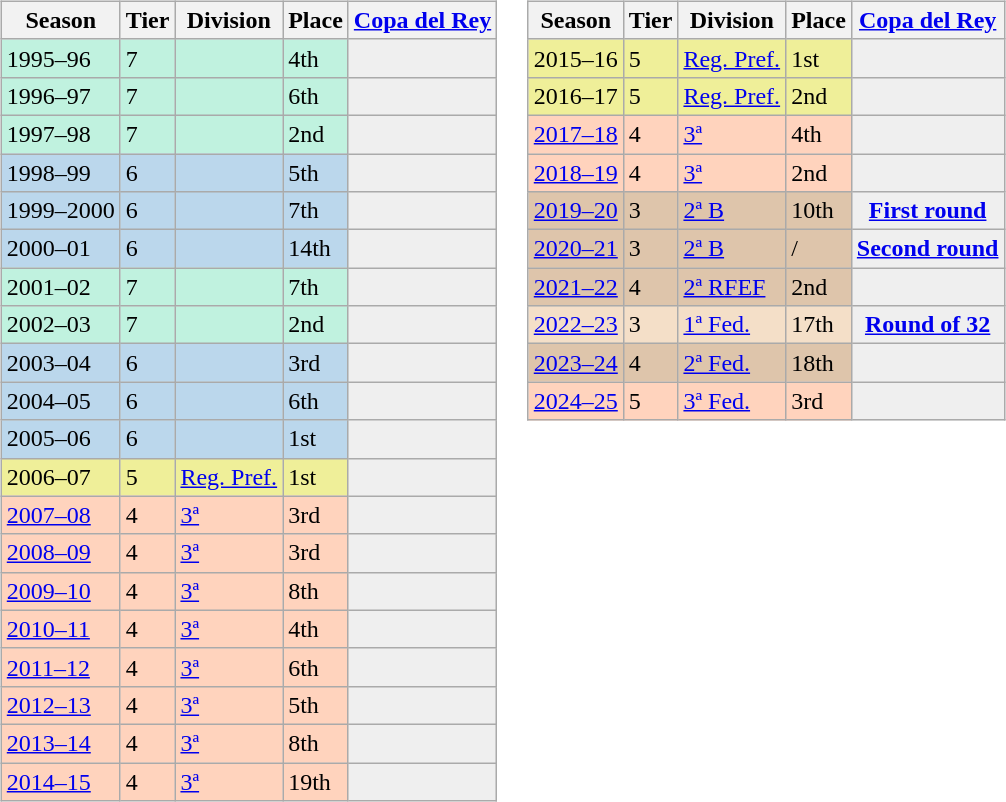<table>
<tr>
<td valign="top" width=0%><br><table class="wikitable">
<tr style="background:#f0f6fa;">
<th>Season</th>
<th>Tier</th>
<th>Division</th>
<th>Place</th>
<th><a href='#'>Copa del Rey</a></th>
</tr>
<tr>
<td style="background:#C0F2DF;">1995–96</td>
<td style="background:#C0F2DF;">7</td>
<td style="background:#C0F2DF;"></td>
<td style="background:#C0F2DF;">4th</td>
<th style="background:#efefef;"></th>
</tr>
<tr>
<td style="background:#C0F2DF;">1996–97</td>
<td style="background:#C0F2DF;">7</td>
<td style="background:#C0F2DF;"></td>
<td style="background:#C0F2DF;">6th</td>
<th style="background:#efefef;"></th>
</tr>
<tr>
<td style="background:#C0F2DF;">1997–98</td>
<td style="background:#C0F2DF;">7</td>
<td style="background:#C0F2DF;"></td>
<td style="background:#C0F2DF;">2nd</td>
<th style="background:#efefef;"></th>
</tr>
<tr>
<td style="background:#BBD7EC;">1998–99</td>
<td style="background:#BBD7EC;">6</td>
<td style="background:#BBD7EC;"></td>
<td style="background:#BBD7EC;">5th</td>
<th style="background:#efefef;"></th>
</tr>
<tr>
<td style="background:#BBD7EC;">1999–2000</td>
<td style="background:#BBD7EC;">6</td>
<td style="background:#BBD7EC;"></td>
<td style="background:#BBD7EC;">7th</td>
<th style="background:#efefef;"></th>
</tr>
<tr>
<td style="background:#BBD7EC;">2000–01</td>
<td style="background:#BBD7EC;">6</td>
<td style="background:#BBD7EC;"></td>
<td style="background:#BBD7EC;">14th</td>
<th style="background:#efefef;"></th>
</tr>
<tr>
<td style="background:#C0F2DF;">2001–02</td>
<td style="background:#C0F2DF;">7</td>
<td style="background:#C0F2DF;"></td>
<td style="background:#C0F2DF;">7th</td>
<th style="background:#efefef;"></th>
</tr>
<tr>
<td style="background:#C0F2DF;">2002–03</td>
<td style="background:#C0F2DF;">7</td>
<td style="background:#C0F2DF;"></td>
<td style="background:#C0F2DF;">2nd</td>
<th style="background:#efefef;"></th>
</tr>
<tr>
<td style="background:#BBD7EC;">2003–04</td>
<td style="background:#BBD7EC;">6</td>
<td style="background:#BBD7EC;"></td>
<td style="background:#BBD7EC;">3rd</td>
<th style="background:#efefef;"></th>
</tr>
<tr>
<td style="background:#BBD7EC;">2004–05</td>
<td style="background:#BBD7EC;">6</td>
<td style="background:#BBD7EC;"></td>
<td style="background:#BBD7EC;">6th</td>
<th style="background:#efefef;"></th>
</tr>
<tr>
<td style="background:#BBD7EC;">2005–06</td>
<td style="background:#BBD7EC;">6</td>
<td style="background:#BBD7EC;"></td>
<td style="background:#BBD7EC;">1st</td>
<th style="background:#efefef;"></th>
</tr>
<tr>
<td style="background:#EFEF99;">2006–07</td>
<td style="background:#EFEF99;">5</td>
<td style="background:#EFEF99;"><a href='#'>Reg. Pref.</a></td>
<td style="background:#EFEF99;">1st</td>
<th style="background:#efefef;"></th>
</tr>
<tr>
<td style="background:#FFD3BD;"><a href='#'>2007–08</a></td>
<td style="background:#FFD3BD;">4</td>
<td style="background:#FFD3BD;"><a href='#'>3ª</a></td>
<td style="background:#FFD3BD;">3rd</td>
<th style="background:#efefef;"></th>
</tr>
<tr>
<td style="background:#FFD3BD;"><a href='#'>2008–09</a></td>
<td style="background:#FFD3BD;">4</td>
<td style="background:#FFD3BD;"><a href='#'>3ª</a></td>
<td style="background:#FFD3BD;">3rd</td>
<td style="background:#efefef;"></td>
</tr>
<tr>
<td style="background:#FFD3BD;"><a href='#'>2009–10</a></td>
<td style="background:#FFD3BD;">4</td>
<td style="background:#FFD3BD;"><a href='#'>3ª</a></td>
<td style="background:#FFD3BD;">8th</td>
<td style="background:#efefef;"></td>
</tr>
<tr>
<td style="background:#FFD3BD;"><a href='#'>2010–11</a></td>
<td style="background:#FFD3BD;">4</td>
<td style="background:#FFD3BD;"><a href='#'>3ª</a></td>
<td style="background:#FFD3BD;">4th</td>
<td style="background:#efefef;"></td>
</tr>
<tr>
<td style="background:#FFD3BD;"><a href='#'>2011–12</a></td>
<td style="background:#FFD3BD;">4</td>
<td style="background:#FFD3BD;"><a href='#'>3ª</a></td>
<td style="background:#FFD3BD;">6th</td>
<td style="background:#efefef;"></td>
</tr>
<tr>
<td style="background:#FFD3BD;"><a href='#'>2012–13</a></td>
<td style="background:#FFD3BD;">4</td>
<td style="background:#FFD3BD;"><a href='#'>3ª</a></td>
<td style="background:#FFD3BD;">5th</td>
<td style="background:#efefef;"></td>
</tr>
<tr>
<td style="background:#FFD3BD;"><a href='#'>2013–14</a></td>
<td style="background:#FFD3BD;">4</td>
<td style="background:#FFD3BD;"><a href='#'>3ª</a></td>
<td style="background:#FFD3BD;">8th</td>
<td style="background:#efefef;"></td>
</tr>
<tr>
<td style="background:#FFD3BD;"><a href='#'>2014–15</a></td>
<td style="background:#FFD3BD;">4</td>
<td style="background:#FFD3BD;"><a href='#'>3ª</a></td>
<td style="background:#FFD3BD;">19th</td>
<td style="background:#efefef;"></td>
</tr>
</table>
</td>
<td valign="top" width=0%><br><table class="wikitable">
<tr style="background:#f0f6fa;">
<th>Season</th>
<th>Tier</th>
<th>Division</th>
<th>Place</th>
<th><a href='#'>Copa del Rey</a></th>
</tr>
<tr>
<td style="background:#EFEF99;">2015–16</td>
<td style="background:#EFEF99;">5</td>
<td style="background:#EFEF99;"><a href='#'>Reg. Pref.</a></td>
<td style="background:#EFEF99;">1st</td>
<th style="background:#efefef;"></th>
</tr>
<tr>
<td style="background:#EFEF99;">2016–17</td>
<td style="background:#EFEF99;">5</td>
<td style="background:#EFEF99;"><a href='#'>Reg. Pref.</a></td>
<td style="background:#EFEF99;">2nd</td>
<th style="background:#efefef;"></th>
</tr>
<tr>
<td style="background:#FFD3BD;"><a href='#'>2017–18</a></td>
<td style="background:#FFD3BD;">4</td>
<td style="background:#FFD3BD;"><a href='#'>3ª</a></td>
<td style="background:#FFD3BD;">4th</td>
<td style="background:#efefef;"></td>
</tr>
<tr>
<td style="background:#FFD3BD;"><a href='#'>2018–19</a></td>
<td style="background:#FFD3BD;">4</td>
<td style="background:#FFD3BD;"><a href='#'>3ª</a></td>
<td style="background:#FFD3BD;">2nd</td>
<td style="background:#efefef;"></td>
</tr>
<tr>
<td style="background:#DEC5AB;"><a href='#'>2019–20</a></td>
<td style="background:#DEC5AB;">3</td>
<td style="background:#DEC5AB;"><a href='#'>2ª B</a></td>
<td style="background:#DEC5AB;">10th</td>
<th style="background:#efefef;"><a href='#'>First round</a></th>
</tr>
<tr>
<td style="background:#DEC5AB;"><a href='#'>2020–21</a></td>
<td style="background:#DEC5AB;">3</td>
<td style="background:#DEC5AB;"><a href='#'>2ª B</a></td>
<td style="background:#DEC5AB;"> / </td>
<th style="background:#efefef;"><a href='#'>Second round</a></th>
</tr>
<tr>
<td style="background:#DEC5AB;"><a href='#'>2021–22</a></td>
<td style="background:#DEC5AB;">4</td>
<td style="background:#DEC5AB;"><a href='#'>2ª RFEF</a></td>
<td style="background:#DEC5AB;">2nd</td>
<th style="background:#efefef;"></th>
</tr>
<tr>
<td style="background:#F4DFC8;"><a href='#'>2022–23</a></td>
<td style="background:#F4DFC8;">3</td>
<td style="background:#F4DFC8;"><a href='#'>1ª Fed.</a></td>
<td style="background:#F4DFC8;">17th</td>
<th style="background:#efefef;"><a href='#'>Round of 32</a></th>
</tr>
<tr>
<td style="background:#DEC5AB;"><a href='#'>2023–24</a></td>
<td style="background:#DEC5AB;">4</td>
<td style="background:#DEC5AB;"><a href='#'>2ª Fed.</a></td>
<td style="background:#DEC5AB;">18th</td>
<th style="background:#efefef;"></th>
</tr>
<tr>
<td style="background:#FFD3BD;"><a href='#'>2024–25</a></td>
<td style="background:#FFD3BD;">5</td>
<td style="background:#FFD3BD;"><a href='#'>3ª Fed.</a></td>
<td style="background:#FFD3BD;">3rd</td>
<td style="background:#efefef;"></td>
</tr>
</table>
</td>
</tr>
</table>
